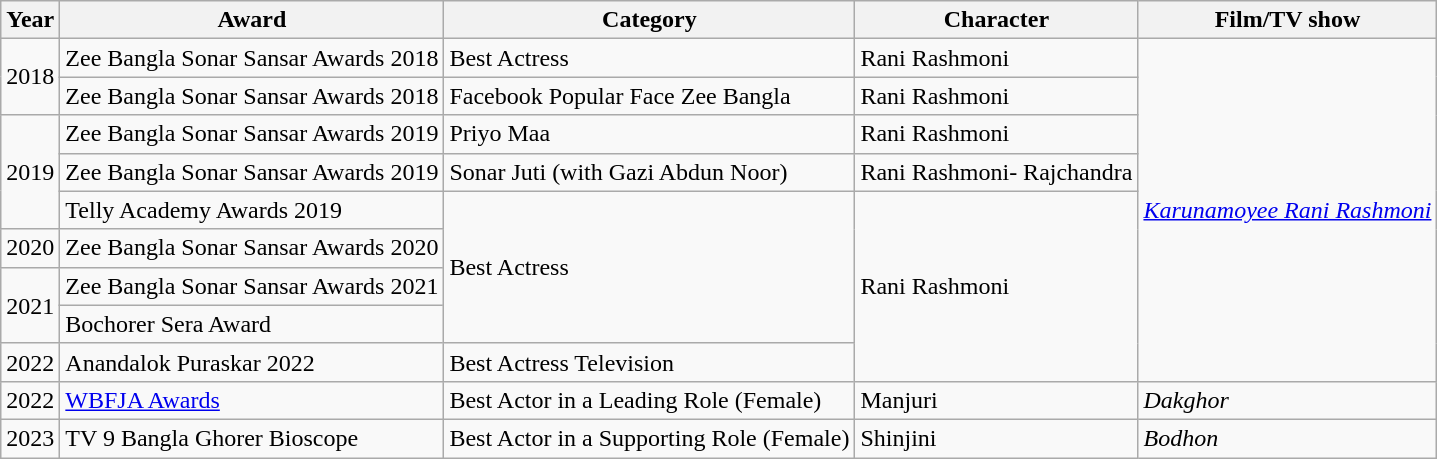<table class="wikitable sortable">
<tr>
<th>Year</th>
<th>Award</th>
<th>Category</th>
<th>Character</th>
<th>Film/TV show</th>
</tr>
<tr>
<td rowspan="2">2018</td>
<td>Zee Bangla Sonar Sansar Awards 2018</td>
<td>Best Actress</td>
<td>Rani Rashmoni</td>
<td rowspan="9"><em><a href='#'>Karunamoyee Rani Rashmoni</a></em></td>
</tr>
<tr>
<td>Zee Bangla Sonar Sansar Awards 2018</td>
<td>Facebook Popular Face Zee Bangla</td>
<td>Rani Rashmoni</td>
</tr>
<tr>
<td rowspan="3">2019</td>
<td>Zee Bangla Sonar Sansar Awards 2019</td>
<td>Priyo Maa</td>
<td>Rani Rashmoni</td>
</tr>
<tr>
<td>Zee Bangla Sonar Sansar Awards 2019</td>
<td>Sonar Juti (with Gazi Abdun Noor)</td>
<td>Rani Rashmoni- Rajchandra</td>
</tr>
<tr>
<td>Telly Academy Awards 2019</td>
<td rowspan="4">Best Actress</td>
<td rowspan="5">Rani Rashmoni</td>
</tr>
<tr>
<td>2020</td>
<td>Zee Bangla Sonar Sansar Awards 2020</td>
</tr>
<tr>
<td rowspan="2">2021</td>
<td>Zee Bangla Sonar Sansar Awards 2021</td>
</tr>
<tr>
<td>Bochorer Sera Award</td>
</tr>
<tr>
<td>2022</td>
<td>Anandalok Puraskar 2022</td>
<td>Best Actress Television</td>
</tr>
<tr>
<td>2022</td>
<td><a href='#'>WBFJA Awards</a></td>
<td>Best Actor in a Leading Role (Female)</td>
<td>Manjuri</td>
<td><em>Dakghor</em></td>
</tr>
<tr>
<td>2023</td>
<td>TV 9 Bangla Ghorer Bioscope</td>
<td>Best Actor in a Supporting Role (Female)</td>
<td>Shinjini</td>
<td><em>Bodhon</em></td>
</tr>
</table>
